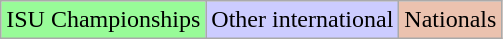<table class="wikitable">
<tr>
<td bgcolor=98FB98>ISU Championships</td>
<td bgcolor=#CCCCFF>Other international</td>
<td bgcolor=#EBC2AF>Nationals</td>
</tr>
</table>
